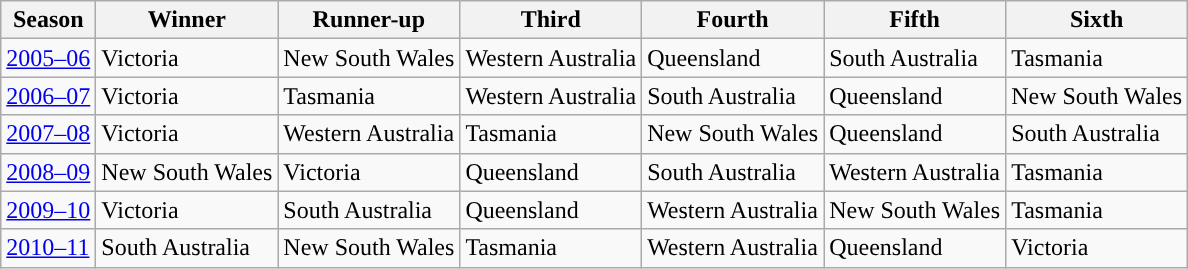<table class="wikitable">
<tr>
<th>Season</th>
<th>Winner</th>
<th>Runner-up</th>
<th>Third</th>
<th>Fourth</th>
<th>Fifth</th>
<th>Sixth</th>
</tr>
<tr>
<td><a href='#'>2005–06</a></td>
<td style="background-color:#">Victoria</td>
<td style="background-color:#">New South Wales</td>
<td style="background-color:#">Western Australia</td>
<td style="background-color:#">Queensland</td>
<td style="background-color:#">South Australia</td>
<td style="background-color:#">Tasmania</td>
</tr>
<tr>
<td><a href='#'>2006–07</a></td>
<td style="background-color:#">Victoria</td>
<td style="background-color:#">Tasmania</td>
<td style="background-color:#">Western Australia</td>
<td style="background-color:#">South Australia</td>
<td style="background-color:#">Queensland</td>
<td style="background-color:#">New South Wales</td>
</tr>
<tr>
<td><a href='#'>2007–08</a></td>
<td style="background-color:#">Victoria</td>
<td style="background-color:#">Western Australia</td>
<td style="background-color:#">Tasmania</td>
<td style="background-color:#">New South Wales</td>
<td style="background-color:#">Queensland</td>
<td style="background-color:#">South Australia</td>
</tr>
<tr>
<td><a href='#'>2008–09</a></td>
<td style="background-color:#">New South Wales</td>
<td style="background-color:#">Victoria</td>
<td style="background-color:#">Queensland</td>
<td style="background-color:#">South Australia</td>
<td style="background-color:#">Western Australia</td>
<td style="background-color:#">Tasmania</td>
</tr>
<tr>
<td><a href='#'>2009–10</a></td>
<td style="background-color:#">Victoria</td>
<td style="background-color:#">South Australia</td>
<td style="background-color:#">Queensland</td>
<td style="background-color:#">Western Australia</td>
<td style="background-color:#">New South Wales</td>
<td style="background-color:#">Tasmania</td>
</tr>
<tr>
<td><a href='#'>2010–11</a></td>
<td style="background-color:#">South Australia</td>
<td style="background-color:#">New South Wales</td>
<td style="background-color:#">Tasmania</td>
<td style="background-color:#">Western Australia</td>
<td style="background-color:#">Queensland</td>
<td style="background-color:#">Victoria</td>
</tr>
</table>
